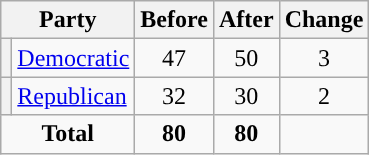<table class="wikitable" style="text-align:center;">
<tr>
<th colspan="2">Party</th>
<th>Before</th>
<th>After</th>
<th>Change</th>
</tr>
<tr>
<th style="background-color:"></th>
<td style="text-align:left;"><a href='#'>Democratic</a></td>
<td>47</td>
<td>50</td>
<td> 3</td>
</tr>
<tr>
<th style="background-color:"></th>
<td style="text-align:left;"><a href='#'>Republican</a></td>
<td>32</td>
<td>30</td>
<td> 2</td>
</tr>
<tr>
<td colspan="2"><strong>Total</strong></td>
<td><strong>80</strong></td>
<td><strong>80</strong></td>
<td></td>
</tr>
</table>
